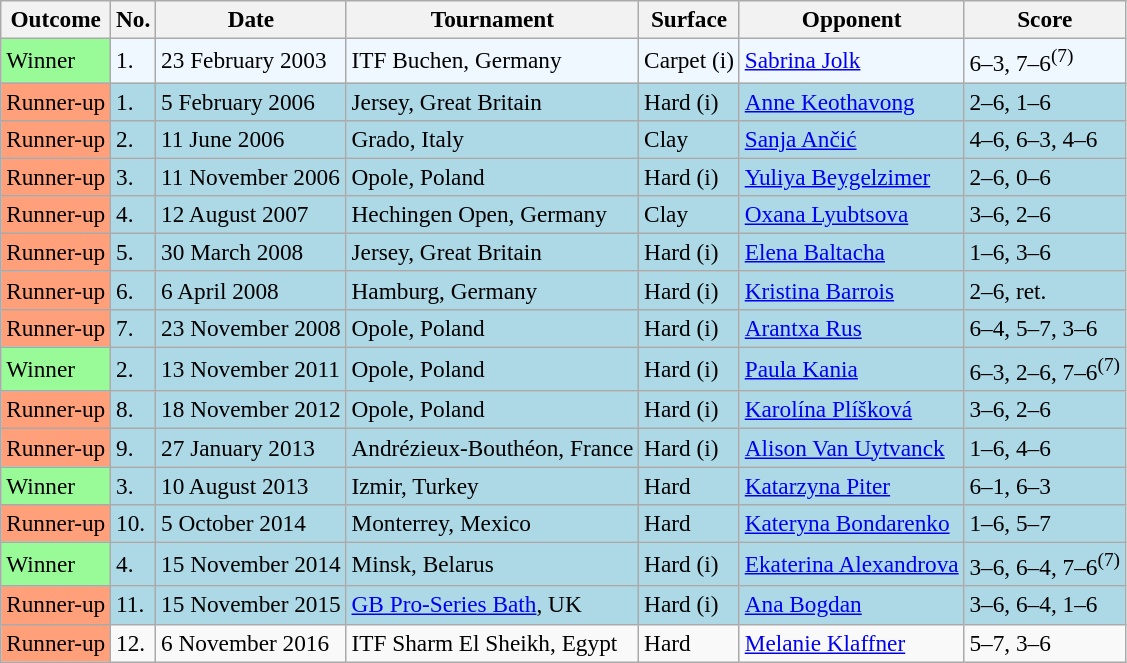<table class="sortable wikitable" style=font-size:97%>
<tr>
<th>Outcome</th>
<th>No.</th>
<th>Date</th>
<th>Tournament</th>
<th>Surface</th>
<th>Opponent</th>
<th class="unsortable">Score</th>
</tr>
<tr style="background:#f0f8ff;">
<td style="background:#98fb98;">Winner</td>
<td>1.</td>
<td>23 February 2003</td>
<td>ITF Buchen, Germany</td>
<td>Carpet (i)</td>
<td> <a href='#'>Sabrina Jolk</a></td>
<td>6–3, 7–6<sup>(7)</sup></td>
</tr>
<tr style="background:lightblue;">
<td bgcolor=#FFA07A>Runner-up</td>
<td>1.</td>
<td>5 February 2006</td>
<td>Jersey, Great Britain</td>
<td>Hard (i)</td>
<td> <a href='#'>Anne Keothavong</a></td>
<td>2–6, 1–6</td>
</tr>
<tr style="background:lightblue;">
<td bgcolor=#FFA07A>Runner-up</td>
<td>2.</td>
<td>11 June 2006</td>
<td>Grado, Italy</td>
<td>Clay</td>
<td> <a href='#'>Sanja Ančić</a></td>
<td>4–6, 6–3, 4–6</td>
</tr>
<tr style="background:lightblue;">
<td bgcolor=#FFA07A>Runner-up</td>
<td>3.</td>
<td>11 November 2006</td>
<td>Opole, Poland</td>
<td>Hard (i)</td>
<td> <a href='#'>Yuliya Beygelzimer</a></td>
<td>2–6, 0–6</td>
</tr>
<tr style="background:lightblue;">
<td bgcolor=#FFA07A>Runner-up</td>
<td>4.</td>
<td>12 August 2007</td>
<td>Hechingen Open, Germany</td>
<td>Clay</td>
<td> <a href='#'>Oxana Lyubtsova</a></td>
<td>3–6, 2–6</td>
</tr>
<tr style="background:lightblue;">
<td bgcolor=#FFA07A>Runner-up</td>
<td>5.</td>
<td>30 March 2008</td>
<td>Jersey, Great Britain</td>
<td>Hard (i)</td>
<td> <a href='#'>Elena Baltacha</a></td>
<td>1–6, 3–6</td>
</tr>
<tr style="background:lightblue;">
<td bgcolor=#FFA07A>Runner-up</td>
<td>6.</td>
<td>6 April 2008</td>
<td>Hamburg, Germany</td>
<td>Hard (i)</td>
<td> <a href='#'>Kristina Barrois</a></td>
<td>2–6, ret.</td>
</tr>
<tr style="background:lightblue;">
<td bgcolor=#FFA07A>Runner-up</td>
<td>7.</td>
<td>23 November 2008</td>
<td>Opole, Poland</td>
<td>Hard (i)</td>
<td> <a href='#'>Arantxa Rus</a></td>
<td>6–4, 5–7, 3–6</td>
</tr>
<tr style="background:lightblue;">
<td style="background:#98fb98;">Winner</td>
<td>2.</td>
<td>13 November 2011</td>
<td>Opole, Poland</td>
<td>Hard (i)</td>
<td> <a href='#'>Paula Kania</a></td>
<td>6–3, 2–6, 7–6<sup>(7)</sup></td>
</tr>
<tr style="background:lightblue;">
<td bgcolor=#FFA07A>Runner-up</td>
<td>8.</td>
<td>18 November 2012</td>
<td>Opole, Poland</td>
<td>Hard (i)</td>
<td> <a href='#'>Karolína Plíšková</a></td>
<td>3–6, 2–6</td>
</tr>
<tr style="background:lightblue;">
<td bgcolor=#FFA07A>Runner-up</td>
<td>9.</td>
<td>27 January 2013</td>
<td>Andrézieux-Bouthéon, France</td>
<td>Hard (i)</td>
<td> <a href='#'>Alison Van Uytvanck</a></td>
<td>1–6, 4–6</td>
</tr>
<tr style="background:lightblue;">
<td style="background:#98fb98;">Winner</td>
<td>3.</td>
<td>10 August 2013</td>
<td>Izmir, Turkey</td>
<td>Hard</td>
<td> <a href='#'>Katarzyna Piter</a></td>
<td>6–1, 6–3</td>
</tr>
<tr style="background:lightblue;">
<td bgcolor=#FFA07A>Runner-up</td>
<td>10.</td>
<td>5 October 2014</td>
<td>Monterrey, Mexico</td>
<td>Hard</td>
<td> <a href='#'>Kateryna Bondarenko</a></td>
<td>1–6, 5–7</td>
</tr>
<tr style="background:lightblue;">
<td style="background:#98fb98;">Winner</td>
<td>4.</td>
<td>15 November 2014</td>
<td>Minsk, Belarus</td>
<td>Hard (i)</td>
<td> <a href='#'>Ekaterina Alexandrova</a></td>
<td>3–6, 6–4, 7–6<sup>(7)</sup></td>
</tr>
<tr style="background:lightblue;">
<td bgcolor=#FFA07A>Runner-up</td>
<td>11.</td>
<td>15 November 2015</td>
<td><a href='#'>GB Pro-Series Bath</a>, UK</td>
<td>Hard (i)</td>
<td> <a href='#'>Ana Bogdan</a></td>
<td>3–6, 6–4, 1–6</td>
</tr>
<tr>
<td bgcolor=#FFA07A>Runner-up</td>
<td>12.</td>
<td>6 November 2016</td>
<td>ITF Sharm El Sheikh, Egypt</td>
<td>Hard</td>
<td> <a href='#'>Melanie Klaffner</a></td>
<td>5–7, 3–6</td>
</tr>
</table>
